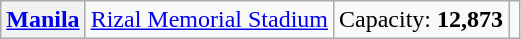<table class="wikitable" style="text-align:center">
<tr>
<th><a href='#'>Manila</a></th>
<td><a href='#'>Rizal Memorial Stadium</a></td>
<td>Capacity: <strong>12,873</strong></td>
<td></td>
</tr>
</table>
